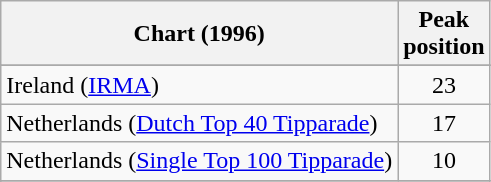<table class="wikitable sortable">
<tr>
<th>Chart (1996)</th>
<th>Peak<br>position</th>
</tr>
<tr>
</tr>
<tr>
</tr>
<tr>
</tr>
<tr>
<td align="left">Ireland (<a href='#'>IRMA</a>)</td>
<td style="text-align:center;">23</td>
</tr>
<tr>
<td align="left">Netherlands (<a href='#'>Dutch Top 40 Tipparade</a>)</td>
<td style="text-align:center;">17</td>
</tr>
<tr>
<td align="left">Netherlands (<a href='#'>Single Top 100 Tipparade</a>)</td>
<td style="text-align:center;">10</td>
</tr>
<tr>
</tr>
<tr>
</tr>
<tr>
</tr>
<tr>
</tr>
</table>
